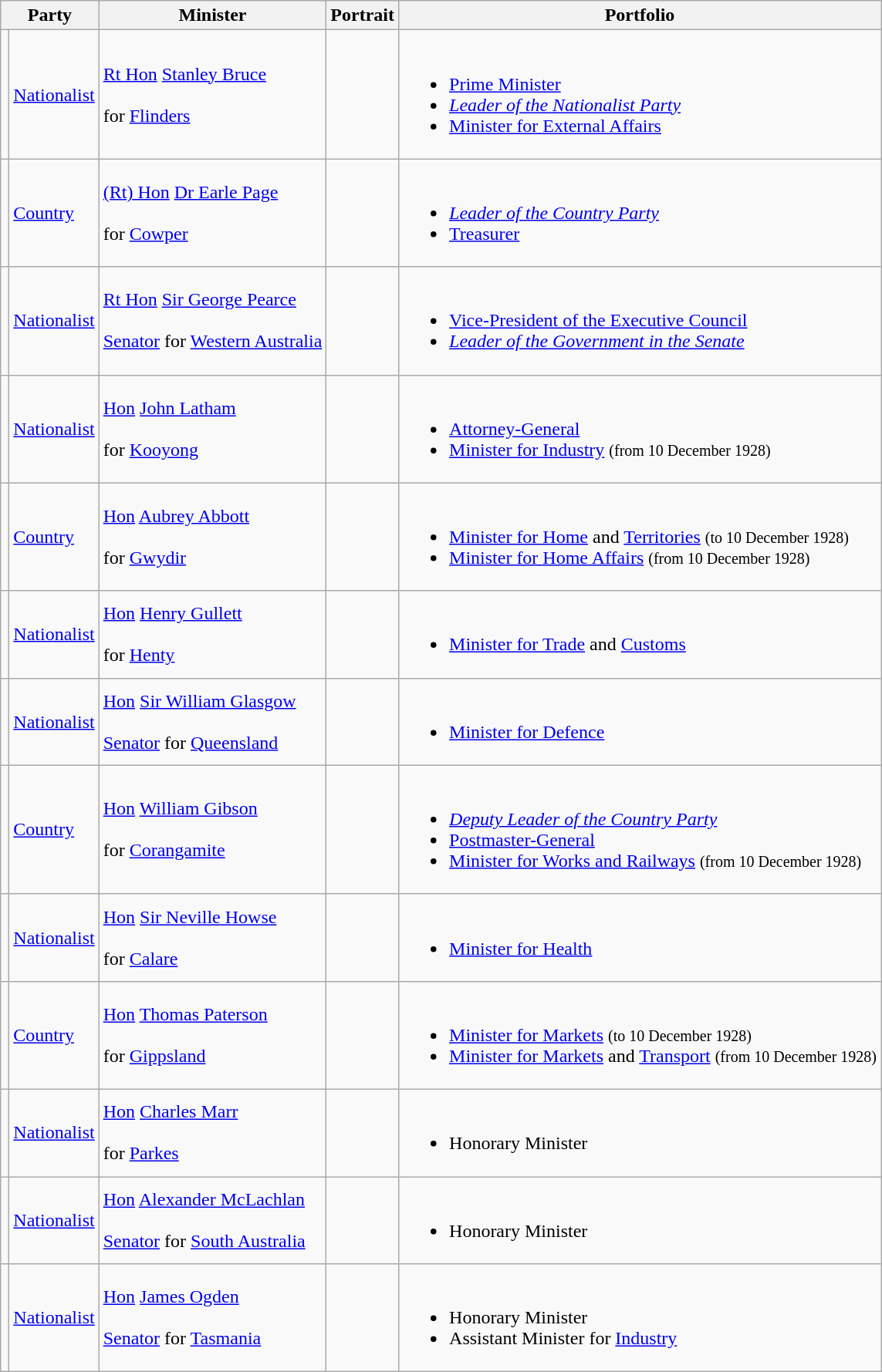<table class="wikitable sortable">
<tr>
<th colspan="2">Party</th>
<th>Minister</th>
<th>Portrait</th>
<th>Portfolio</th>
</tr>
<tr>
<td></td>
<td><a href='#'>Nationalist</a></td>
<td><a href='#'>Rt Hon</a> <a href='#'>Stanley Bruce</a>   <br><br> for <a href='#'>Flinders</a> <br></td>
<td></td>
<td><br><ul><li><a href='#'>Prime Minister</a></li><li><em><a href='#'>Leader of the Nationalist Party</a></em></li><li><a href='#'>Minister for External Affairs</a></li></ul></td>
</tr>
<tr>
<td></td>
<td><a href='#'>Country</a></td>
<td><a href='#'>(Rt) Hon</a> <a href='#'>Dr Earle Page</a> <br><br> for <a href='#'>Cowper</a> <br></td>
<td></td>
<td><br><ul><li><em><a href='#'>Leader of the Country Party</a></em></li><li><a href='#'>Treasurer</a></li></ul></td>
</tr>
<tr>
<td></td>
<td><a href='#'>Nationalist</a></td>
<td><a href='#'>Rt Hon</a> <a href='#'>Sir George Pearce</a>  <br><br><a href='#'>Senator</a> for <a href='#'>Western Australia</a> <br></td>
<td></td>
<td><br><ul><li><a href='#'>Vice-President of the Executive Council</a></li><li><em><a href='#'>Leader of the Government in the Senate</a></em></li></ul></td>
</tr>
<tr>
<td></td>
<td><a href='#'>Nationalist</a></td>
<td><a href='#'>Hon</a> <a href='#'>John Latham</a>   <br><br> for <a href='#'>Kooyong</a> <br></td>
<td></td>
<td><br><ul><li><a href='#'>Attorney-General</a></li><li><a href='#'>Minister for Industry</a> <small>(from 10 December 1928)</small></li></ul></td>
</tr>
<tr>
<td></td>
<td><a href='#'>Country</a></td>
<td><a href='#'>Hon</a> <a href='#'>Aubrey Abbott</a> <br><br> for <a href='#'>Gwydir</a> <br></td>
<td></td>
<td><br><ul><li><a href='#'>Minister for Home</a> and <a href='#'>Territories</a> <small>(to 10 December 1928)</small></li><li><a href='#'>Minister for Home Affairs</a> <small>(from 10 December 1928)</small></li></ul></td>
</tr>
<tr>
<td></td>
<td><a href='#'>Nationalist</a></td>
<td><a href='#'>Hon</a> <a href='#'>Henry Gullett</a> <br><br> for <a href='#'>Henty</a> <br></td>
<td></td>
<td><br><ul><li><a href='#'>Minister for Trade</a> and <a href='#'>Customs</a></li></ul></td>
</tr>
<tr>
<td></td>
<td><a href='#'>Nationalist</a></td>
<td><a href='#'>Hon</a> <a href='#'>Sir William Glasgow</a>     <br><br><a href='#'>Senator</a> for <a href='#'>Queensland</a> <br></td>
<td></td>
<td><br><ul><li><a href='#'>Minister for Defence</a></li></ul></td>
</tr>
<tr>
<td></td>
<td><a href='#'>Country</a></td>
<td><a href='#'>Hon</a> <a href='#'>William Gibson</a> <br><br> for <a href='#'>Corangamite</a> <br></td>
<td></td>
<td><br><ul><li><em><a href='#'>Deputy Leader of the Country Party</a></em></li><li><a href='#'>Postmaster-General</a></li><li><a href='#'>Minister for Works and Railways</a> <small>(from 10 December 1928)</small></li></ul></td>
</tr>
<tr>
<td></td>
<td><a href='#'>Nationalist</a></td>
<td><a href='#'>Hon</a> <a href='#'>Sir Neville Howse</a>    <br><br> for <a href='#'>Calare</a> <br></td>
<td></td>
<td><br><ul><li><a href='#'>Minister for Health</a></li></ul></td>
</tr>
<tr>
<td></td>
<td><a href='#'>Country</a></td>
<td><a href='#'>Hon</a> <a href='#'>Thomas Paterson</a> <br><br> for <a href='#'>Gippsland</a> <br></td>
<td></td>
<td><br><ul><li><a href='#'>Minister for Markets</a> <small>(to 10 December 1928)</small></li><li><a href='#'>Minister for Markets</a> and <a href='#'>Transport</a> <small>(from 10 December 1928)</small></li></ul></td>
</tr>
<tr>
<td></td>
<td><a href='#'>Nationalist</a></td>
<td><a href='#'>Hon</a> <a href='#'>Charles Marr</a>   <br><br> for <a href='#'>Parkes</a> <br></td>
<td></td>
<td><br><ul><li>Honorary Minister</li></ul></td>
</tr>
<tr>
<td></td>
<td><a href='#'>Nationalist</a></td>
<td><a href='#'>Hon</a> <a href='#'>Alexander McLachlan</a> <br><br><a href='#'>Senator</a> for <a href='#'>South Australia</a> <br></td>
<td></td>
<td><br><ul><li>Honorary Minister</li></ul></td>
</tr>
<tr>
<td></td>
<td><a href='#'>Nationalist</a></td>
<td><a href='#'>Hon</a> <a href='#'>James Ogden</a> <br><br><a href='#'>Senator</a> for <a href='#'>Tasmania</a> <br></td>
<td></td>
<td><br><ul><li>Honorary Minister</li><li>Assistant Minister for <a href='#'>Industry</a></li></ul></td>
</tr>
</table>
